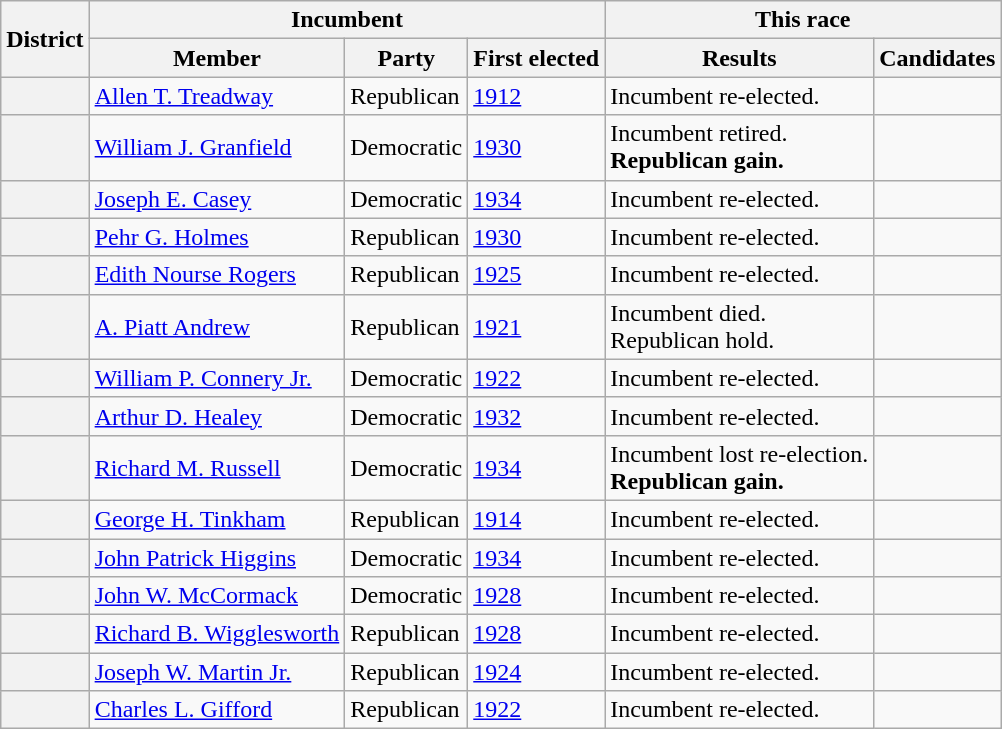<table class=wikitable>
<tr>
<th rowspan=2>District</th>
<th colspan=3>Incumbent</th>
<th colspan=2>This race</th>
</tr>
<tr>
<th>Member</th>
<th>Party</th>
<th>First elected</th>
<th>Results</th>
<th>Candidates</th>
</tr>
<tr>
<th></th>
<td><a href='#'>Allen T. Treadway</a></td>
<td>Republican</td>
<td><a href='#'>1912</a></td>
<td>Incumbent re-elected.</td>
<td nowrap></td>
</tr>
<tr>
<th></th>
<td><a href='#'>William J. Granfield</a></td>
<td>Democratic</td>
<td><a href='#'>1930</a></td>
<td>Incumbent retired.<br><strong>Republican gain.</strong></td>
<td nowrap></td>
</tr>
<tr>
<th></th>
<td><a href='#'>Joseph E. Casey</a></td>
<td>Democratic</td>
<td><a href='#'>1934</a></td>
<td>Incumbent re-elected.</td>
<td nowrap></td>
</tr>
<tr>
<th></th>
<td><a href='#'>Pehr G. Holmes</a></td>
<td>Republican</td>
<td><a href='#'>1930</a></td>
<td>Incumbent re-elected.</td>
<td nowrap></td>
</tr>
<tr>
<th></th>
<td><a href='#'>Edith Nourse Rogers</a></td>
<td>Republican</td>
<td><a href='#'>1925 </a></td>
<td>Incumbent re-elected.</td>
<td nowrap></td>
</tr>
<tr>
<th></th>
<td><a href='#'>A. Piatt Andrew</a></td>
<td>Republican</td>
<td><a href='#'>1921 </a></td>
<td>Incumbent died.<br>Republican hold.</td>
<td nowrap></td>
</tr>
<tr>
<th></th>
<td><a href='#'>William P. Connery Jr.</a></td>
<td>Democratic</td>
<td><a href='#'>1922</a></td>
<td>Incumbent re-elected.</td>
<td nowrap></td>
</tr>
<tr>
<th></th>
<td><a href='#'>Arthur D. Healey</a></td>
<td>Democratic</td>
<td><a href='#'>1932</a></td>
<td>Incumbent re-elected.</td>
<td nowrap></td>
</tr>
<tr>
<th></th>
<td><a href='#'>Richard M. Russell</a></td>
<td>Democratic</td>
<td><a href='#'>1934</a></td>
<td>Incumbent lost re-election.<br><strong>Republican gain.</strong></td>
<td nowrap></td>
</tr>
<tr>
<th></th>
<td><a href='#'>George H. Tinkham</a></td>
<td>Republican</td>
<td><a href='#'>1914</a></td>
<td>Incumbent re-elected.</td>
<td nowrap></td>
</tr>
<tr>
<th></th>
<td><a href='#'>John Patrick Higgins</a></td>
<td>Democratic</td>
<td><a href='#'>1934</a></td>
<td>Incumbent re-elected.</td>
<td nowrap></td>
</tr>
<tr>
<th></th>
<td><a href='#'>John W. McCormack</a></td>
<td>Democratic</td>
<td><a href='#'>1928</a></td>
<td>Incumbent re-elected.</td>
<td nowrap></td>
</tr>
<tr>
<th></th>
<td><a href='#'>Richard B. Wigglesworth</a></td>
<td>Republican</td>
<td><a href='#'>1928</a></td>
<td>Incumbent re-elected.</td>
<td nowrap></td>
</tr>
<tr>
<th></th>
<td><a href='#'>Joseph W. Martin Jr.</a></td>
<td>Republican</td>
<td><a href='#'>1924</a></td>
<td>Incumbent re-elected.</td>
<td nowrap></td>
</tr>
<tr>
<th></th>
<td><a href='#'>Charles L. Gifford</a></td>
<td>Republican</td>
<td><a href='#'>1922</a></td>
<td>Incumbent re-elected.</td>
<td nowrap></td>
</tr>
</table>
